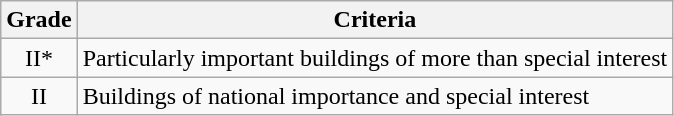<table class="wikitable">
<tr>
<th>Grade</th>
<th>Criteria</th>
</tr>
<tr>
<td align="center" >II*</td>
<td>Particularly important buildings of more than special interest</td>
</tr>
<tr>
<td align="center" >II</td>
<td>Buildings of national importance and special interest</td>
</tr>
</table>
